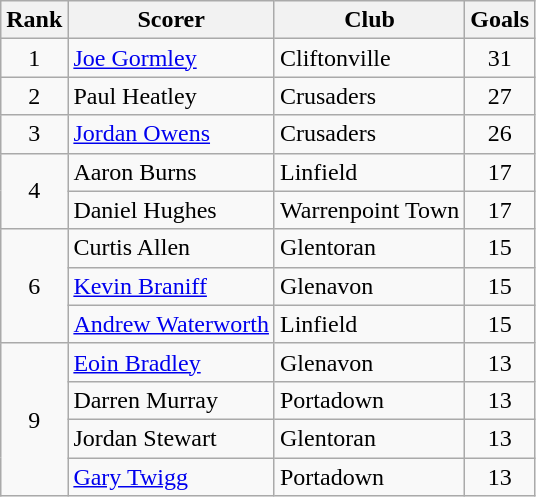<table class="wikitable" style="text-align:center">
<tr>
<th>Rank</th>
<th>Scorer</th>
<th>Club</th>
<th>Goals</th>
</tr>
<tr>
<td>1</td>
<td align="left"> <a href='#'>Joe Gormley</a></td>
<td align="left">Cliftonville</td>
<td>31</td>
</tr>
<tr>
<td>2</td>
<td align="left"> Paul Heatley</td>
<td align="left">Crusaders</td>
<td>27</td>
</tr>
<tr>
<td>3</td>
<td align="left"> <a href='#'>Jordan Owens</a></td>
<td align="left">Crusaders</td>
<td>26</td>
</tr>
<tr>
<td rowspan="2">4</td>
<td align="left"> Aaron Burns</td>
<td align="left">Linfield</td>
<td>17</td>
</tr>
<tr>
<td align="left"> Daniel Hughes</td>
<td align="left">Warrenpoint Town</td>
<td>17</td>
</tr>
<tr>
<td rowspan="3">6</td>
<td align="left"> Curtis Allen</td>
<td align="left">Glentoran</td>
<td>15</td>
</tr>
<tr>
<td align="left"> <a href='#'>Kevin Braniff</a></td>
<td align="left">Glenavon</td>
<td>15</td>
</tr>
<tr>
<td align="left"> <a href='#'>Andrew Waterworth</a></td>
<td align="left">Linfield</td>
<td>15</td>
</tr>
<tr>
<td rowspan="4">9</td>
<td align="left"> <a href='#'>Eoin Bradley</a></td>
<td align="left">Glenavon</td>
<td>13</td>
</tr>
<tr>
<td align="left"> Darren Murray</td>
<td align="left">Portadown</td>
<td>13</td>
</tr>
<tr>
<td align="left"> Jordan Stewart</td>
<td align="left">Glentoran</td>
<td>13</td>
</tr>
<tr>
<td align="left"> <a href='#'>Gary Twigg</a></td>
<td align="left">Portadown</td>
<td>13</td>
</tr>
</table>
